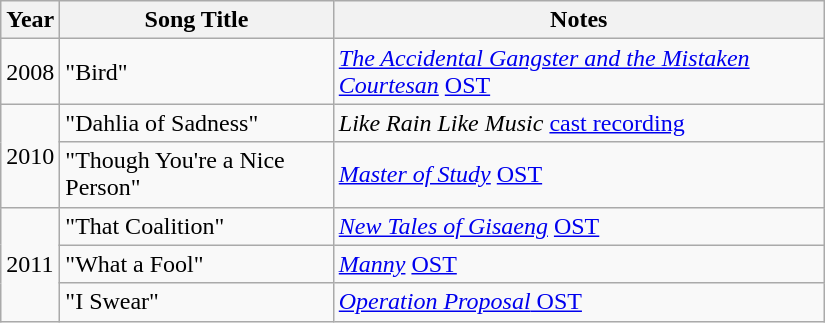<table class="wikitable" style="width:550px">
<tr>
<th width=10>Year</th>
<th>Song Title</th>
<th>Notes</th>
</tr>
<tr>
<td>2008</td>
<td>"Bird" </td>
<td><em><a href='#'>The Accidental Gangster and the Mistaken Courtesan</a></em> <a href='#'>OST</a></td>
</tr>
<tr>
<td rowspan=2>2010</td>
<td>"Dahlia of Sadness" </td>
<td><em>Like Rain Like Music</em> <a href='#'>cast recording</a></td>
</tr>
<tr>
<td>"Though You're a Nice Person" </td>
<td><em><a href='#'>Master of Study</a></em> <a href='#'>OST</a></td>
</tr>
<tr>
<td rowspan=3>2011</td>
<td>"That Coalition" </td>
<td><em><a href='#'>New Tales of Gisaeng</a></em> <a href='#'>OST</a></td>
</tr>
<tr>
<td>"What a Fool" </td>
<td><em><a href='#'>Manny</a></em> <a href='#'>OST</a></td>
</tr>
<tr>
<td>"I Swear"</td>
<td><a href='#'><em>Operation Proposal</em> OST</a></td>
</tr>
</table>
